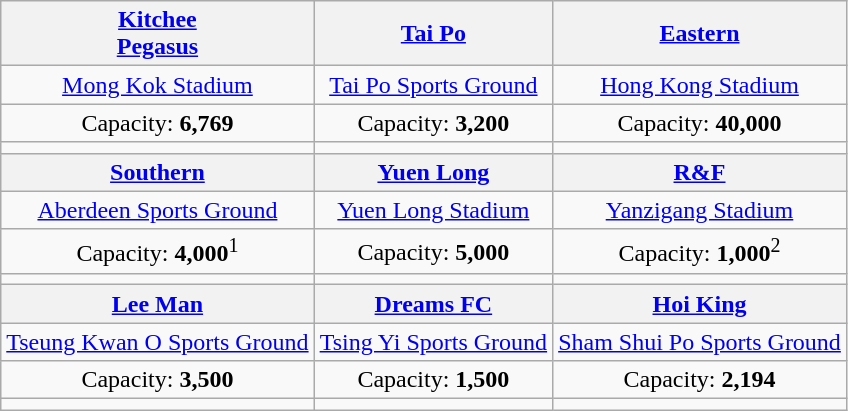<table class="wikitable" style="text-align:center">
<tr>
<th><a href='#'>Kitchee</a><br><a href='#'>Pegasus</a></th>
<th><a href='#'>Tai Po</a></th>
<th><a href='#'>Eastern</a></th>
</tr>
<tr>
<td><a href='#'>Mong Kok Stadium</a></td>
<td><a href='#'>Tai Po Sports Ground</a></td>
<td><a href='#'>Hong Kong Stadium</a></td>
</tr>
<tr>
<td>Capacity: <strong>6,769</strong></td>
<td>Capacity: <strong>3,200</strong></td>
<td>Capacity: <strong>40,000</strong></td>
</tr>
<tr>
<td></td>
<td></td>
<td></td>
</tr>
<tr>
<th><a href='#'>Southern</a></th>
<th><a href='#'>Yuen Long</a></th>
<th> <a href='#'>R&F</a></th>
</tr>
<tr>
<td><a href='#'>Aberdeen Sports Ground</a></td>
<td><a href='#'>Yuen Long Stadium</a></td>
<td><a href='#'>Yanzigang Stadium</a></td>
</tr>
<tr>
<td>Capacity: <strong>4,000</strong><sup>1</sup></td>
<td>Capacity: <strong>5,000</strong></td>
<td>Capacity: <strong>1,000</strong><sup>2</sup></td>
</tr>
<tr>
<td></td>
<td></td>
<td></td>
</tr>
<tr>
<th><a href='#'>Lee Man</a></th>
<th><a href='#'>Dreams FC</a></th>
<th><a href='#'>Hoi King</a></th>
</tr>
<tr>
<td><a href='#'>Tseung Kwan O Sports Ground</a></td>
<td><a href='#'>Tsing Yi Sports Ground</a></td>
<td><a href='#'>Sham Shui Po Sports Ground</a></td>
</tr>
<tr>
<td>Capacity: <strong>3,500</strong></td>
<td>Capacity: <strong>1,500</strong></td>
<td>Capacity: <strong>2,194</strong></td>
</tr>
<tr>
<td></td>
<td></td>
<td></td>
</tr>
</table>
